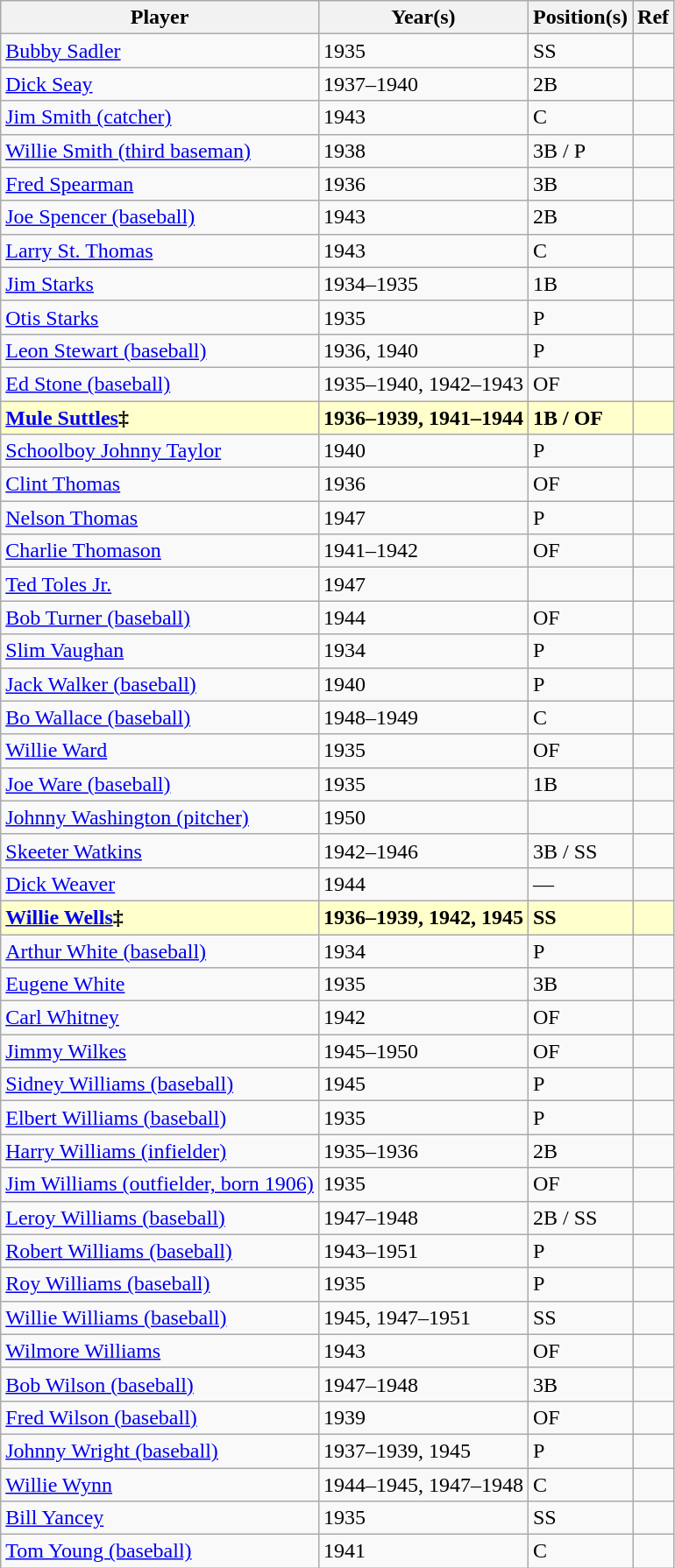<table class="wikitable">
<tr>
<th>Player</th>
<th>Year(s)</th>
<th>Position(s)</th>
<th>Ref</th>
</tr>
<tr>
<td><a href='#'>Bubby Sadler</a></td>
<td>1935</td>
<td>SS</td>
<td></td>
</tr>
<tr>
<td><a href='#'>Dick Seay</a></td>
<td>1937–1940</td>
<td>2B</td>
<td></td>
</tr>
<tr>
<td><a href='#'>Jim Smith (catcher)</a></td>
<td>1943</td>
<td>C</td>
<td></td>
</tr>
<tr>
<td><a href='#'>Willie Smith (third baseman)</a></td>
<td>1938</td>
<td>3B / P</td>
<td></td>
</tr>
<tr>
<td><a href='#'>Fred Spearman</a></td>
<td>1936</td>
<td>3B</td>
<td></td>
</tr>
<tr>
<td><a href='#'>Joe Spencer (baseball)</a></td>
<td>1943</td>
<td>2B</td>
<td></td>
</tr>
<tr>
<td><a href='#'>Larry St. Thomas</a></td>
<td>1943</td>
<td>C</td>
<td></td>
</tr>
<tr>
<td><a href='#'>Jim Starks</a></td>
<td>1934–1935</td>
<td>1B</td>
<td></td>
</tr>
<tr>
<td><a href='#'>Otis Starks</a></td>
<td>1935</td>
<td>P</td>
<td></td>
</tr>
<tr>
<td><a href='#'>Leon Stewart (baseball)</a></td>
<td>1936, 1940</td>
<td>P</td>
<td></td>
</tr>
<tr>
<td><a href='#'>Ed Stone (baseball)</a></td>
<td>1935–1940, 1942–1943</td>
<td>OF</td>
<td></td>
</tr>
<tr style="background:#FFFFCC;">
<td><strong><a href='#'>Mule Suttles</a>‡</strong></td>
<td><strong>1936–1939, 1941–1944</strong></td>
<td><strong>1B / OF</strong></td>
<td><strong></strong></td>
</tr>
<tr>
<td><a href='#'>Schoolboy Johnny Taylor</a></td>
<td>1940</td>
<td>P</td>
<td></td>
</tr>
<tr>
<td><a href='#'>Clint Thomas</a></td>
<td>1936</td>
<td>OF</td>
<td></td>
</tr>
<tr>
<td><a href='#'>Nelson Thomas</a></td>
<td>1947</td>
<td>P</td>
<td></td>
</tr>
<tr>
<td><a href='#'>Charlie Thomason</a></td>
<td>1941–1942</td>
<td>OF</td>
<td></td>
</tr>
<tr>
<td><a href='#'>Ted Toles Jr.</a></td>
<td>1947</td>
<td></td>
<td></td>
</tr>
<tr>
<td><a href='#'>Bob Turner (baseball)</a></td>
<td>1944</td>
<td>OF</td>
<td></td>
</tr>
<tr>
<td><a href='#'>Slim Vaughan</a></td>
<td>1934</td>
<td>P</td>
<td></td>
</tr>
<tr>
<td><a href='#'>Jack Walker (baseball)</a></td>
<td>1940</td>
<td>P</td>
<td></td>
</tr>
<tr>
<td><a href='#'>Bo Wallace (baseball)</a></td>
<td>1948–1949</td>
<td>C</td>
<td></td>
</tr>
<tr>
<td><a href='#'>Willie Ward</a></td>
<td>1935</td>
<td>OF</td>
<td></td>
</tr>
<tr>
<td><a href='#'>Joe Ware (baseball)</a></td>
<td>1935</td>
<td>1B</td>
<td></td>
</tr>
<tr>
<td><a href='#'>Johnny Washington (pitcher)</a></td>
<td>1950</td>
<td></td>
<td></td>
</tr>
<tr>
<td><a href='#'>Skeeter Watkins</a></td>
<td>1942–1946</td>
<td>3B / SS</td>
<td></td>
</tr>
<tr>
<td><a href='#'>Dick Weaver</a></td>
<td>1944</td>
<td>—</td>
<td></td>
</tr>
<tr style="background:#FFFFCC;">
<td><strong><a href='#'>Willie Wells</a>‡</strong></td>
<td><strong>1936–1939, 1942, 1945</strong></td>
<td><strong>SS</strong></td>
<td><strong></strong></td>
</tr>
<tr>
<td><a href='#'>Arthur White (baseball)</a></td>
<td>1934</td>
<td>P</td>
<td></td>
</tr>
<tr>
<td><a href='#'>Eugene White</a></td>
<td>1935</td>
<td>3B</td>
<td></td>
</tr>
<tr>
<td><a href='#'>Carl Whitney</a></td>
<td>1942</td>
<td>OF</td>
<td></td>
</tr>
<tr>
<td><a href='#'>Jimmy Wilkes</a></td>
<td>1945–1950</td>
<td>OF</td>
<td></td>
</tr>
<tr>
<td><a href='#'>Sidney Williams (baseball)</a></td>
<td>1945</td>
<td>P</td>
<td></td>
</tr>
<tr>
<td><a href='#'>Elbert Williams (baseball)</a></td>
<td>1935</td>
<td>P</td>
<td></td>
</tr>
<tr>
<td><a href='#'>Harry Williams (infielder)</a></td>
<td>1935–1936</td>
<td>2B</td>
<td></td>
</tr>
<tr>
<td><a href='#'>Jim Williams (outfielder, born 1906)</a></td>
<td>1935</td>
<td>OF</td>
<td></td>
</tr>
<tr>
<td><a href='#'>Leroy Williams (baseball)</a></td>
<td>1947–1948</td>
<td>2B / SS</td>
<td></td>
</tr>
<tr>
<td><a href='#'>Robert Williams (baseball)</a></td>
<td>1943–1951</td>
<td>P</td>
<td></td>
</tr>
<tr>
<td><a href='#'>Roy Williams (baseball)</a></td>
<td>1935</td>
<td>P</td>
<td></td>
</tr>
<tr>
<td><a href='#'>Willie Williams (baseball)</a></td>
<td>1945, 1947–1951</td>
<td>SS</td>
<td></td>
</tr>
<tr>
<td><a href='#'>Wilmore Williams</a></td>
<td>1943</td>
<td>OF</td>
<td></td>
</tr>
<tr>
<td><a href='#'>Bob Wilson (baseball)</a></td>
<td>1947–1948</td>
<td>3B</td>
<td></td>
</tr>
<tr>
<td><a href='#'>Fred Wilson (baseball)</a></td>
<td>1939</td>
<td>OF</td>
<td></td>
</tr>
<tr>
<td><a href='#'>Johnny Wright (baseball)</a></td>
<td>1937–1939, 1945</td>
<td>P</td>
<td></td>
</tr>
<tr>
<td><a href='#'>Willie Wynn</a></td>
<td>1944–1945, 1947–1948</td>
<td>C</td>
<td></td>
</tr>
<tr>
<td><a href='#'>Bill Yancey</a></td>
<td>1935</td>
<td>SS</td>
<td></td>
</tr>
<tr>
<td><a href='#'>Tom Young (baseball)</a></td>
<td>1941</td>
<td>C</td>
<td></td>
</tr>
</table>
